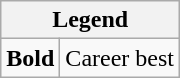<table class="wikitable">
<tr>
<th colspan="2">Legend</th>
</tr>
<tr>
<td><strong>Bold</strong></td>
<td>Career best</td>
</tr>
</table>
